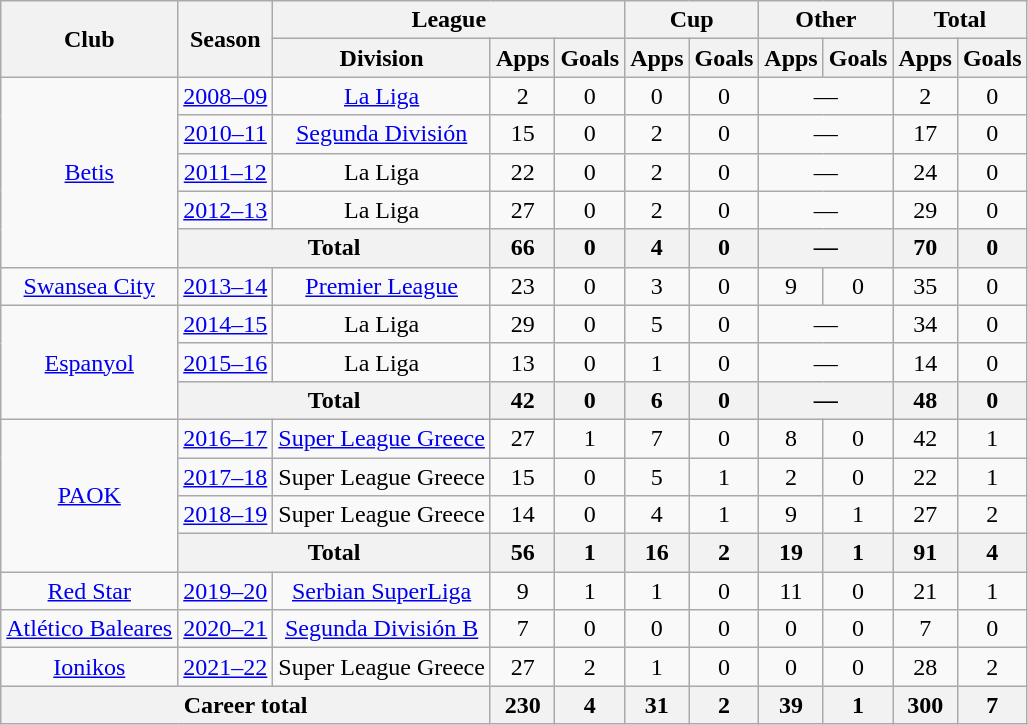<table class="wikitable" style="text-align:center">
<tr>
<th rowspan="2">Club</th>
<th rowspan="2">Season</th>
<th colspan="3">League</th>
<th colspan="2">Cup</th>
<th colspan="2">Other</th>
<th colspan="2">Total</th>
</tr>
<tr>
<th>Division</th>
<th>Apps</th>
<th>Goals</th>
<th>Apps</th>
<th>Goals</th>
<th>Apps</th>
<th>Goals</th>
<th>Apps</th>
<th>Goals</th>
</tr>
<tr>
<td rowspan="5"><a href='#'>Betis</a></td>
<td><a href='#'>2008–09</a></td>
<td><a href='#'>La Liga</a></td>
<td>2</td>
<td>0</td>
<td>0</td>
<td>0</td>
<td colspan="2">—</td>
<td>2</td>
<td>0</td>
</tr>
<tr>
<td><a href='#'>2010–11</a></td>
<td><a href='#'>Segunda División</a></td>
<td>15</td>
<td>0</td>
<td>2</td>
<td>0</td>
<td colspan="2">—</td>
<td>17</td>
<td>0</td>
</tr>
<tr>
<td><a href='#'>2011–12</a></td>
<td>La Liga</td>
<td>22</td>
<td>0</td>
<td>2</td>
<td>0</td>
<td colspan="2">—</td>
<td>24</td>
<td>0</td>
</tr>
<tr>
<td><a href='#'>2012–13</a></td>
<td>La Liga</td>
<td>27</td>
<td>0</td>
<td>2</td>
<td>0</td>
<td colspan="2">—</td>
<td>29</td>
<td>0</td>
</tr>
<tr>
<th colspan="2">Total</th>
<th>66</th>
<th>0</th>
<th>4</th>
<th>0</th>
<th colspan="2">—</th>
<th>70</th>
<th>0</th>
</tr>
<tr>
<td><a href='#'>Swansea City</a></td>
<td><a href='#'>2013–14</a></td>
<td><a href='#'>Premier League</a></td>
<td>23</td>
<td>0</td>
<td>3</td>
<td>0</td>
<td>9</td>
<td>0</td>
<td>35</td>
<td>0</td>
</tr>
<tr>
<td rowspan="3"><a href='#'>Espanyol</a></td>
<td><a href='#'>2014–15</a></td>
<td>La Liga</td>
<td>29</td>
<td>0</td>
<td>5</td>
<td>0</td>
<td colspan="2">—</td>
<td>34</td>
<td>0</td>
</tr>
<tr>
<td><a href='#'>2015–16</a></td>
<td>La Liga</td>
<td>13</td>
<td>0</td>
<td>1</td>
<td>0</td>
<td colspan="2">—</td>
<td>14</td>
<td>0</td>
</tr>
<tr>
<th colspan="2">Total</th>
<th>42</th>
<th>0</th>
<th>6</th>
<th>0</th>
<th colspan="2">—</th>
<th>48</th>
<th>0</th>
</tr>
<tr>
<td rowspan="4"><a href='#'>PAOK</a></td>
<td><a href='#'>2016–17</a></td>
<td><a href='#'>Super League Greece</a></td>
<td>27</td>
<td>1</td>
<td>7</td>
<td>0</td>
<td>8</td>
<td>0</td>
<td>42</td>
<td>1</td>
</tr>
<tr>
<td><a href='#'>2017–18</a></td>
<td>Super League Greece</td>
<td>15</td>
<td>0</td>
<td>5</td>
<td>1</td>
<td>2</td>
<td>0</td>
<td>22</td>
<td>1</td>
</tr>
<tr>
<td><a href='#'>2018–19</a></td>
<td>Super League Greece</td>
<td>14</td>
<td>0</td>
<td>4</td>
<td>1</td>
<td>9</td>
<td>1</td>
<td>27</td>
<td>2</td>
</tr>
<tr>
<th colspan="2">Total</th>
<th>56</th>
<th>1</th>
<th>16</th>
<th>2</th>
<th>19</th>
<th>1</th>
<th>91</th>
<th>4</th>
</tr>
<tr>
<td><a href='#'>Red Star</a></td>
<td><a href='#'>2019–20</a></td>
<td><a href='#'>Serbian SuperLiga</a></td>
<td>9</td>
<td>1</td>
<td>1</td>
<td>0</td>
<td>11</td>
<td>0</td>
<td>21</td>
<td>1</td>
</tr>
<tr>
<td><a href='#'>Atlético Baleares</a></td>
<td><a href='#'>2020–21</a></td>
<td><a href='#'>Segunda División B</a></td>
<td>7</td>
<td>0</td>
<td>0</td>
<td>0</td>
<td>0</td>
<td>0</td>
<td>7</td>
<td>0</td>
</tr>
<tr>
<td><a href='#'>Ionikos</a></td>
<td><a href='#'>2021–22</a></td>
<td>Super League Greece</td>
<td>27</td>
<td>2</td>
<td>1</td>
<td>0</td>
<td>0</td>
<td>0</td>
<td>28</td>
<td>2</td>
</tr>
<tr>
<th colspan="3">Career total</th>
<th>230</th>
<th>4</th>
<th>31</th>
<th>2</th>
<th>39</th>
<th>1</th>
<th>300</th>
<th>7</th>
</tr>
</table>
